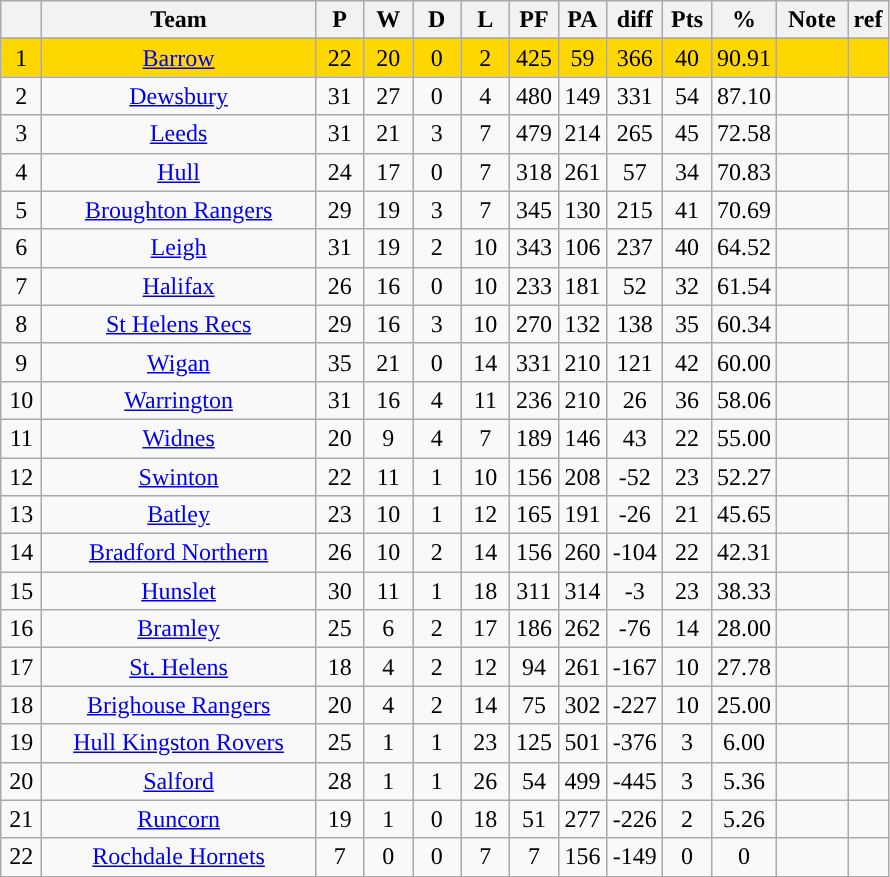<table class="wikitable" style="text-align:center;">
<tr>
<th width=20 abbr="Position"></th>
<th width=175>Team</th>
<th width=25 abbr="Played">P</th>
<th width=25 abbr="Won">W</th>
<th width=25 abbr="Drawn">D</th>
<th width=25 abbr="Lost">L</th>
<th width=25 abbr="Points for">PF</th>
<th width=25 abbr="Points against">PA</th>
<th width=30 abbr="Points difference">diff</th>
<th width=25 abbr="Points">Pts</th>
<th width=30 abbr=”Win Percentage”>%</th>
<th width=40 abbr="comments”">Note</th>
<th width=20 abbr=”Reference”>ref</th>
</tr>
<tr>
</tr>
<tr align=center style="background:#FFD700;">
<td>1</td>
<td><a href='#'>Barrow</a></td>
<td>22</td>
<td>20</td>
<td>0</td>
<td>2</td>
<td>425</td>
<td>59</td>
<td>366</td>
<td>40</td>
<td>90.91</td>
<td></td>
<td></td>
</tr>
<tr align=center style="background:">
<td>2</td>
<td><a href='#'>Dewsbury</a></td>
<td>31</td>
<td>27</td>
<td>0</td>
<td>4</td>
<td>480</td>
<td>149</td>
<td>331</td>
<td>54</td>
<td>87.10</td>
<td></td>
<td></td>
</tr>
<tr>
<td>3</td>
<td><a href='#'>Leeds</a></td>
<td>31</td>
<td>21</td>
<td>3</td>
<td>7</td>
<td>479</td>
<td>214</td>
<td>265</td>
<td>45</td>
<td>72.58</td>
<td></td>
<td></td>
</tr>
<tr>
<td>4</td>
<td><a href='#'>Hull</a></td>
<td>24</td>
<td>17</td>
<td>0</td>
<td>7</td>
<td>318</td>
<td>261</td>
<td>57</td>
<td>34</td>
<td>70.83</td>
<td></td>
<td></td>
</tr>
<tr>
<td>5</td>
<td><a href='#'>Broughton Rangers</a></td>
<td>29</td>
<td>19</td>
<td>3</td>
<td>7</td>
<td>345</td>
<td>130</td>
<td>215</td>
<td>41</td>
<td>70.69</td>
<td></td>
<td></td>
</tr>
<tr>
<td>6</td>
<td><a href='#'>Leigh</a></td>
<td>31</td>
<td>19</td>
<td>2</td>
<td>10</td>
<td>343</td>
<td>106</td>
<td>237</td>
<td>40</td>
<td>64.52</td>
<td></td>
<td></td>
</tr>
<tr>
<td>7</td>
<td><a href='#'>Halifax</a></td>
<td>26</td>
<td>16</td>
<td>0</td>
<td>10</td>
<td>233</td>
<td>181</td>
<td>52</td>
<td>32</td>
<td>61.54</td>
<td></td>
<td></td>
</tr>
<tr>
<td>8</td>
<td><a href='#'>St Helens Recs</a></td>
<td>29</td>
<td>16</td>
<td>3</td>
<td>10</td>
<td>270</td>
<td>132</td>
<td>138</td>
<td>35</td>
<td>60.34</td>
<td></td>
<td></td>
</tr>
<tr>
<td>9</td>
<td><a href='#'>Wigan</a></td>
<td>35</td>
<td>21</td>
<td>0</td>
<td>14</td>
<td>331</td>
<td>210</td>
<td>121</td>
<td>42</td>
<td>60.00</td>
<td></td>
<td></td>
</tr>
<tr>
<td>10</td>
<td><a href='#'>Warrington</a></td>
<td>31</td>
<td>16</td>
<td>4</td>
<td>11</td>
<td>236</td>
<td>210</td>
<td>26</td>
<td>36</td>
<td>58.06</td>
<td></td>
<td></td>
</tr>
<tr>
<td>11</td>
<td><a href='#'>Widnes</a></td>
<td>20</td>
<td>9</td>
<td>4</td>
<td>7</td>
<td>189</td>
<td>146</td>
<td>43</td>
<td>22</td>
<td>55.00</td>
<td></td>
<td></td>
</tr>
<tr>
<td>12</td>
<td><a href='#'>Swinton</a></td>
<td>22</td>
<td>11</td>
<td>1</td>
<td>10</td>
<td>156</td>
<td>208</td>
<td>-52</td>
<td>23</td>
<td>52.27</td>
<td></td>
<td></td>
</tr>
<tr>
<td>13</td>
<td><a href='#'>Batley</a></td>
<td>23</td>
<td>10</td>
<td>1</td>
<td>12</td>
<td>165</td>
<td>191</td>
<td>-26</td>
<td>21</td>
<td>45.65</td>
<td></td>
<td></td>
</tr>
<tr>
<td>14</td>
<td><a href='#'>Bradford Northern</a></td>
<td>26</td>
<td>10</td>
<td>2</td>
<td>14</td>
<td>156</td>
<td>260</td>
<td>-104</td>
<td>22</td>
<td>42.31</td>
<td></td>
<td></td>
</tr>
<tr>
<td>15</td>
<td><a href='#'>Hunslet</a></td>
<td>30</td>
<td>11</td>
<td>1</td>
<td>18</td>
<td>311</td>
<td>314</td>
<td>-3</td>
<td>23</td>
<td>38.33</td>
<td></td>
<td></td>
</tr>
<tr>
<td>16</td>
<td><a href='#'>Bramley</a></td>
<td>25</td>
<td>6</td>
<td>2</td>
<td>17</td>
<td>186</td>
<td>262</td>
<td>-76</td>
<td>14</td>
<td>28.00</td>
<td></td>
<td></td>
</tr>
<tr>
<td>17</td>
<td><a href='#'>St. Helens</a></td>
<td>18</td>
<td>4</td>
<td>2</td>
<td>12</td>
<td>94</td>
<td>261</td>
<td>-167</td>
<td>10</td>
<td>27.78</td>
<td></td>
<td></td>
</tr>
<tr>
<td>18</td>
<td><a href='#'>Brighouse Rangers</a></td>
<td>20</td>
<td>4</td>
<td>2</td>
<td>14</td>
<td>75</td>
<td>302</td>
<td>-227</td>
<td>10</td>
<td>25.00</td>
<td></td>
<td></td>
</tr>
<tr>
<td>19</td>
<td><a href='#'>Hull Kingston Rovers</a></td>
<td>25</td>
<td>1</td>
<td>1</td>
<td>23</td>
<td>125</td>
<td>501</td>
<td>-376</td>
<td>3</td>
<td>6.00</td>
<td></td>
<td></td>
</tr>
<tr>
<td>20</td>
<td><a href='#'>Salford</a></td>
<td>28</td>
<td>1</td>
<td>1</td>
<td>26</td>
<td>54</td>
<td>499</td>
<td>-445</td>
<td>3</td>
<td>5.36</td>
<td></td>
<td></td>
</tr>
<tr>
<td>21</td>
<td><a href='#'>Runcorn</a></td>
<td>19</td>
<td>1</td>
<td>0</td>
<td>18</td>
<td>51</td>
<td>277</td>
<td>-226</td>
<td>2</td>
<td>5.26</td>
<td></td>
<td></td>
</tr>
<tr>
<td>22</td>
<td><a href='#'>Rochdale Hornets</a></td>
<td>7</td>
<td>0</td>
<td>0</td>
<td>7</td>
<td>7</td>
<td>156</td>
<td>-149</td>
<td>0</td>
<td>0</td>
<td></td>
<td></td>
</tr>
</table>
